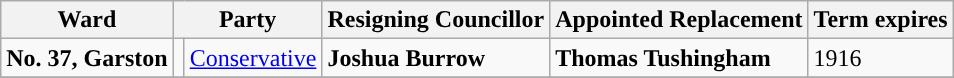<table class="wikitable">
<tr>
<th>Ward</th>
<th colspan="2">Party</th>
<th>Resigning Councillor</th>
<th>Appointed Replacement</th>
<th>Term expires</th>
</tr>
<tr>
<td><strong>No. 37, Garston</strong></td>
<td style="background-color:"></td>
<td><a href='#'>Conservative</a></td>
<td><strong>Joshua Burrow</strong></td>
<td><strong>Thomas Tushingham</strong></td>
<td>1916</td>
</tr>
<tr>
</tr>
</table>
